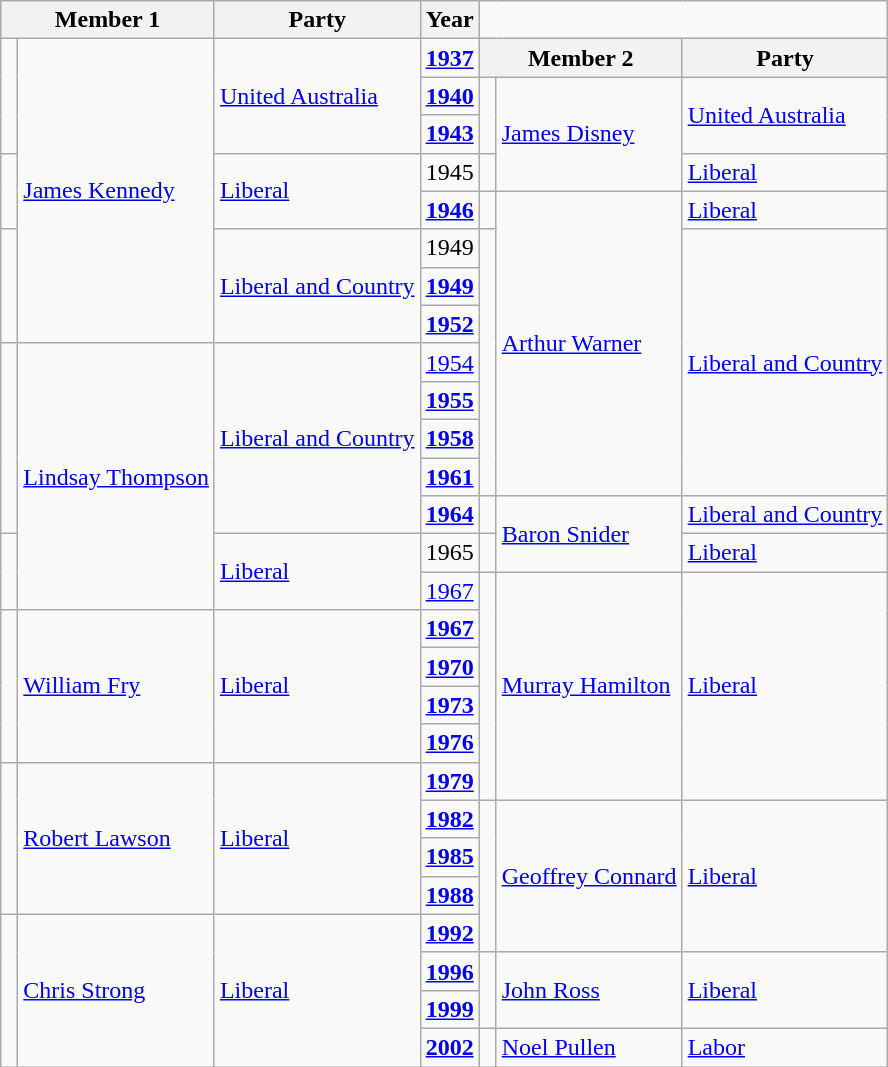<table class="wikitable">
<tr>
<th colspan=2>Member 1</th>
<th>Party</th>
<th>Year</th>
</tr>
<tr>
<td rowspan=3 > </td>
<td rowspan=8><a href='#'>James Kennedy</a></td>
<td rowspan=3><a href='#'>United Australia</a></td>
<td><strong><a href='#'>1937</a></strong></td>
<th colspan=2>Member 2</th>
<th>Party</th>
</tr>
<tr>
<td><strong><a href='#'>1940</a></strong></td>
<td rowspan=2 > </td>
<td rowspan=3><a href='#'>James Disney</a></td>
<td rowspan=2><a href='#'>United Australia</a></td>
</tr>
<tr>
<td><strong><a href='#'>1943</a></strong></td>
</tr>
<tr>
<td rowspan=2 > </td>
<td rowspan=2><a href='#'>Liberal</a></td>
<td>1945</td>
<td> </td>
<td><a href='#'>Liberal</a></td>
</tr>
<tr>
<td><strong><a href='#'>1946</a></strong></td>
<td> </td>
<td rowspan=8><a href='#'>Arthur Warner</a></td>
<td><a href='#'>Liberal</a></td>
</tr>
<tr>
<td rowspan=3 > </td>
<td rowspan=3><a href='#'>Liberal and Country</a></td>
<td>1949</td>
<td rowspan=7 > </td>
<td rowspan=7><a href='#'>Liberal and Country</a></td>
</tr>
<tr>
<td><strong><a href='#'>1949</a></strong></td>
</tr>
<tr>
<td><strong><a href='#'>1952</a></strong></td>
</tr>
<tr>
<td rowspan=5 > </td>
<td rowspan=7><a href='#'>Lindsay Thompson</a></td>
<td rowspan=5><a href='#'>Liberal and Country</a></td>
<td><a href='#'>1954</a></td>
</tr>
<tr>
<td><strong><a href='#'>1955</a></strong></td>
</tr>
<tr>
<td><strong><a href='#'>1958</a></strong></td>
</tr>
<tr>
<td><strong><a href='#'>1961</a></strong></td>
</tr>
<tr>
<td><strong><a href='#'>1964</a></strong></td>
<td> </td>
<td rowspan=2><a href='#'>Baron Snider</a></td>
<td><a href='#'>Liberal and Country</a></td>
</tr>
<tr>
<td rowspan=2 > </td>
<td rowspan=2><a href='#'>Liberal</a></td>
<td>1965</td>
<td> </td>
<td><a href='#'>Liberal</a></td>
</tr>
<tr>
<td><a href='#'>1967</a></td>
<td rowspan=6 > </td>
<td rowspan=6><a href='#'>Murray Hamilton</a></td>
<td rowspan=6><a href='#'>Liberal</a></td>
</tr>
<tr>
<td rowspan=4 > </td>
<td rowspan=4><a href='#'>William Fry</a></td>
<td rowspan=4><a href='#'>Liberal</a></td>
<td><strong><a href='#'>1967</a></strong></td>
</tr>
<tr>
<td><strong><a href='#'>1970</a></strong></td>
</tr>
<tr>
<td><strong><a href='#'>1973</a></strong></td>
</tr>
<tr>
<td><strong><a href='#'>1976</a></strong></td>
</tr>
<tr>
<td rowspan=4 > </td>
<td rowspan=4><a href='#'>Robert Lawson</a></td>
<td rowspan=4><a href='#'>Liberal</a></td>
<td><strong><a href='#'>1979</a></strong></td>
</tr>
<tr>
<td><strong><a href='#'>1982</a></strong></td>
<td rowspan=4 > </td>
<td rowspan=4><a href='#'>Geoffrey Connard</a></td>
<td rowspan=4><a href='#'>Liberal</a></td>
</tr>
<tr>
<td><strong><a href='#'>1985</a></strong></td>
</tr>
<tr>
<td><strong><a href='#'>1988</a></strong></td>
</tr>
<tr>
<td rowspan=4 > </td>
<td rowspan=4><a href='#'>Chris Strong</a></td>
<td rowspan=4><a href='#'>Liberal</a></td>
<td><strong><a href='#'>1992</a></strong></td>
</tr>
<tr>
<td><strong><a href='#'>1996</a></strong></td>
<td rowspan=2 > </td>
<td rowspan=2><a href='#'>John Ross</a></td>
<td rowspan=2><a href='#'>Liberal</a></td>
</tr>
<tr>
<td><strong><a href='#'>1999</a></strong></td>
</tr>
<tr>
<td><strong><a href='#'>2002</a></strong></td>
<td> </td>
<td><a href='#'>Noel Pullen</a></td>
<td><a href='#'>Labor</a></td>
</tr>
</table>
